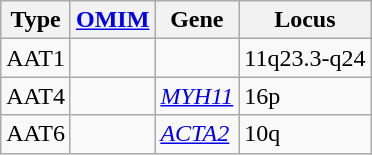<table class="wikitable">
<tr>
<th>Type</th>
<th><a href='#'>OMIM</a></th>
<th>Gene</th>
<th>Locus</th>
</tr>
<tr>
<td>AAT1</td>
<td></td>
<td></td>
<td>11q23.3-q24</td>
</tr>
<tr>
<td>AAT4</td>
<td></td>
<td><em><a href='#'>MYH11</a></em></td>
<td>16p</td>
</tr>
<tr>
<td>AAT6</td>
<td></td>
<td><em><a href='#'>ACTA2</a></em></td>
<td>10q</td>
</tr>
</table>
